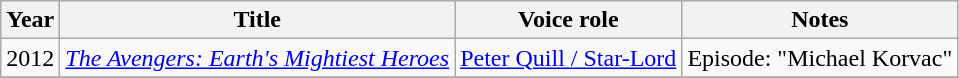<table class="wikitable sortable">
<tr>
<th>Year</th>
<th>Title</th>
<th>Voice role</th>
<th class="unsortable">Notes</th>
</tr>
<tr>
<td>2012</td>
<td><em><a href='#'>The Avengers: Earth's Mightiest Heroes</a></em></td>
<td><a href='#'>Peter Quill / Star-Lord</a></td>
<td>Episode: "Michael Korvac"</td>
</tr>
<tr>
</tr>
</table>
